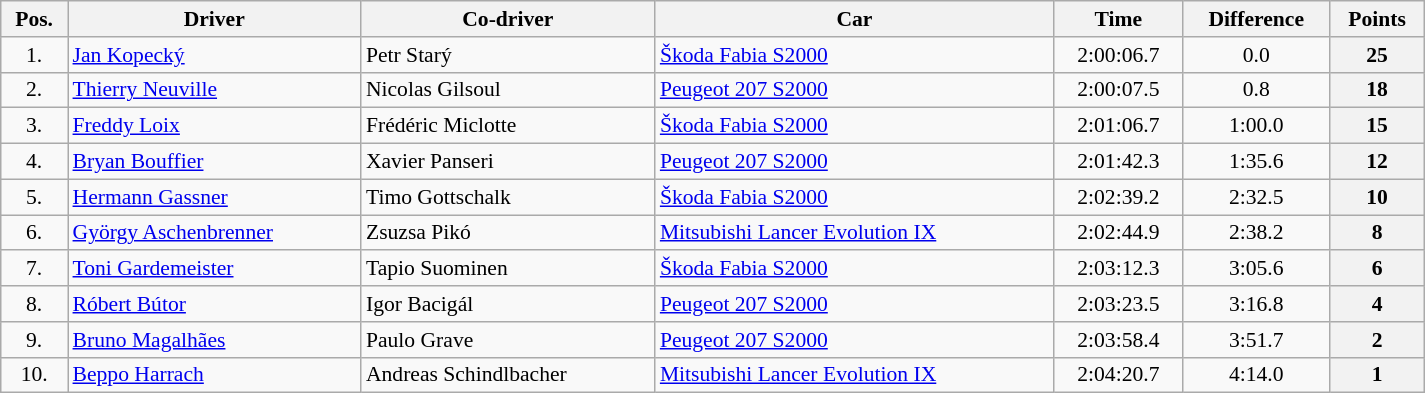<table class="wikitable" width="100%" style="text-align: center; font-size: 90%; max-width: 950px;">
<tr>
<th>Pos.</th>
<th>Driver</th>
<th>Co-driver</th>
<th>Car</th>
<th>Time</th>
<th>Difference</th>
<th>Points</th>
</tr>
<tr>
<td>1.</td>
<td align="left"> <a href='#'>Jan Kopecký</a></td>
<td align="left"> Petr Starý</td>
<td align="left"><a href='#'>Škoda Fabia S2000</a></td>
<td>2:00:06.7</td>
<td>0.0</td>
<th>25</th>
</tr>
<tr>
<td>2.</td>
<td align="left"> <a href='#'>Thierry Neuville</a></td>
<td align="left"> Nicolas Gilsoul</td>
<td align="left"><a href='#'>Peugeot 207 S2000</a></td>
<td>2:00:07.5</td>
<td>0.8</td>
<th>18</th>
</tr>
<tr>
<td>3.</td>
<td align="left"> <a href='#'>Freddy Loix</a></td>
<td align="left"> Frédéric Miclotte</td>
<td align="left"><a href='#'>Škoda Fabia S2000</a></td>
<td>2:01:06.7</td>
<td>1:00.0</td>
<th>15</th>
</tr>
<tr>
<td>4.</td>
<td align="left"> <a href='#'>Bryan Bouffier</a></td>
<td align="left"> Xavier Panseri</td>
<td align="left"><a href='#'>Peugeot 207 S2000</a></td>
<td>2:01:42.3</td>
<td>1:35.6</td>
<th>12</th>
</tr>
<tr>
<td>5.</td>
<td align="left"> <a href='#'>Hermann Gassner</a></td>
<td align="left"> Timo Gottschalk</td>
<td align="left"><a href='#'>Škoda Fabia S2000</a></td>
<td>2:02:39.2</td>
<td>2:32.5</td>
<th>10</th>
</tr>
<tr>
<td>6.</td>
<td align="left"> <a href='#'>György Aschenbrenner</a></td>
<td align="left"> Zsuzsa Pikó</td>
<td align="left"><a href='#'>Mitsubishi Lancer Evolution IX</a></td>
<td>2:02:44.9</td>
<td>2:38.2</td>
<th>8</th>
</tr>
<tr>
<td>7.</td>
<td align="left"> <a href='#'>Toni Gardemeister</a></td>
<td align="left"> Tapio Suominen</td>
<td align="left"><a href='#'>Škoda Fabia S2000</a></td>
<td>2:03:12.3</td>
<td>3:05.6</td>
<th>6</th>
</tr>
<tr>
<td>8.</td>
<td align="left"> <a href='#'>Róbert Bútor</a></td>
<td align="left"> Igor Bacigál</td>
<td align="left"><a href='#'>Peugeot 207 S2000</a></td>
<td>2:03:23.5</td>
<td>3:16.8</td>
<th>4</th>
</tr>
<tr>
<td>9.</td>
<td align="left"> <a href='#'>Bruno Magalhães</a></td>
<td align="left"> Paulo Grave</td>
<td align="left"><a href='#'>Peugeot 207 S2000</a></td>
<td>2:03:58.4</td>
<td>3:51.7</td>
<th>2</th>
</tr>
<tr>
<td>10.</td>
<td align="left"> <a href='#'>Beppo Harrach</a></td>
<td align="left"> Andreas Schindlbacher</td>
<td align="left"><a href='#'>Mitsubishi Lancer Evolution IX</a></td>
<td>2:04:20.7</td>
<td>4:14.0</td>
<th>1</th>
</tr>
</table>
